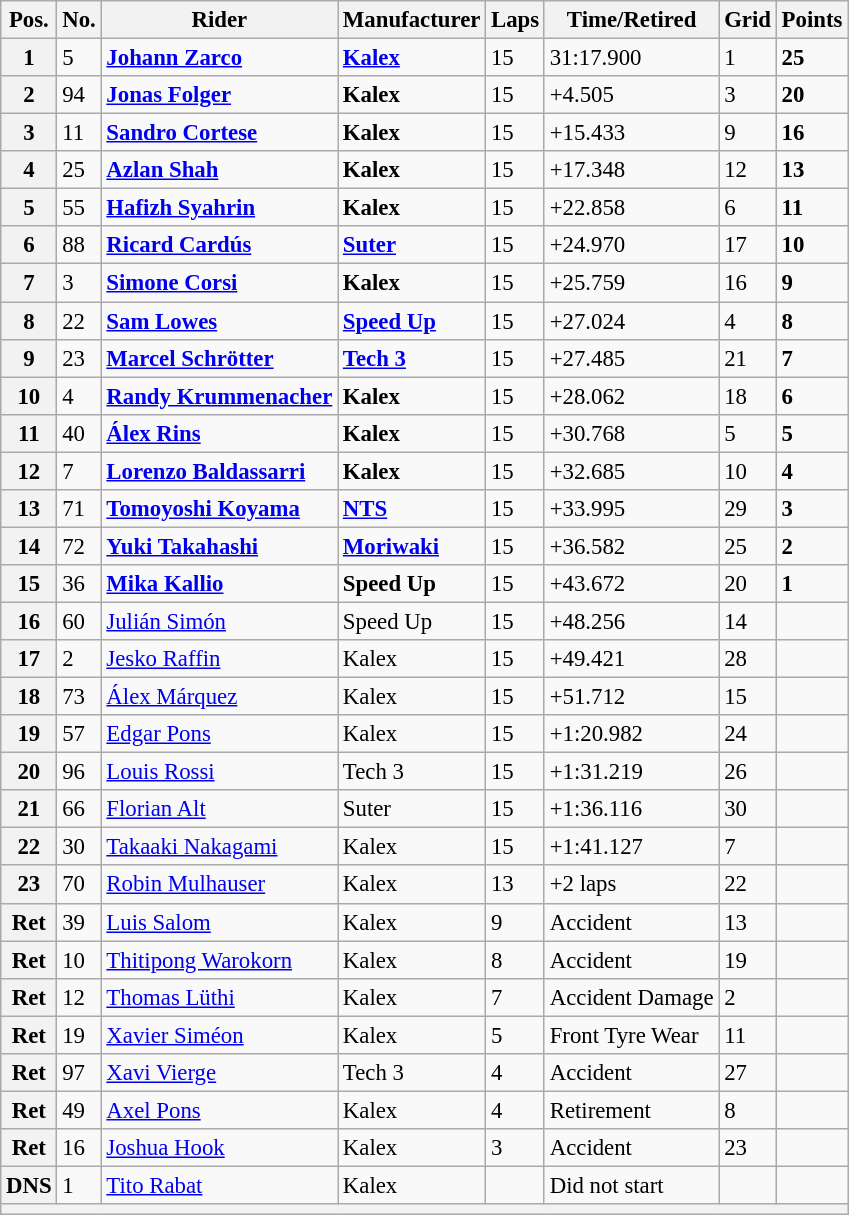<table class="wikitable" style="font-size: 95%;">
<tr>
<th>Pos.</th>
<th>No.</th>
<th>Rider</th>
<th>Manufacturer</th>
<th>Laps</th>
<th>Time/Retired</th>
<th>Grid</th>
<th>Points</th>
</tr>
<tr>
<th>1</th>
<td>5</td>
<td> <strong><a href='#'>Johann Zarco</a></strong></td>
<td><strong><a href='#'>Kalex</a></strong></td>
<td>15</td>
<td>31:17.900</td>
<td>1</td>
<td><strong>25</strong></td>
</tr>
<tr>
<th>2</th>
<td>94</td>
<td> <strong><a href='#'>Jonas Folger</a></strong></td>
<td><strong>Kalex</strong></td>
<td>15</td>
<td>+4.505</td>
<td>3</td>
<td><strong>20</strong></td>
</tr>
<tr>
<th>3</th>
<td>11</td>
<td> <strong><a href='#'>Sandro Cortese</a></strong></td>
<td><strong>Kalex</strong></td>
<td>15</td>
<td>+15.433</td>
<td>9</td>
<td><strong>16</strong></td>
</tr>
<tr>
<th>4</th>
<td>25</td>
<td> <strong><a href='#'>Azlan Shah</a></strong></td>
<td><strong>Kalex</strong></td>
<td>15</td>
<td>+17.348</td>
<td>12</td>
<td><strong>13</strong></td>
</tr>
<tr>
<th>5</th>
<td>55</td>
<td> <strong><a href='#'>Hafizh Syahrin</a></strong></td>
<td><strong>Kalex</strong></td>
<td>15</td>
<td>+22.858</td>
<td>6</td>
<td><strong>11</strong></td>
</tr>
<tr>
<th>6</th>
<td>88</td>
<td> <strong><a href='#'>Ricard Cardús</a></strong></td>
<td><strong><a href='#'>Suter</a></strong></td>
<td>15</td>
<td>+24.970</td>
<td>17</td>
<td><strong>10</strong></td>
</tr>
<tr>
<th>7</th>
<td>3</td>
<td> <strong><a href='#'>Simone Corsi</a></strong></td>
<td><strong>Kalex</strong></td>
<td>15</td>
<td>+25.759</td>
<td>16</td>
<td><strong>9</strong></td>
</tr>
<tr>
<th>8</th>
<td>22</td>
<td> <strong><a href='#'>Sam Lowes</a></strong></td>
<td><strong><a href='#'>Speed Up</a></strong></td>
<td>15</td>
<td>+27.024</td>
<td>4</td>
<td><strong>8</strong></td>
</tr>
<tr>
<th>9</th>
<td>23</td>
<td> <strong><a href='#'>Marcel Schrötter</a></strong></td>
<td><strong><a href='#'>Tech 3</a></strong></td>
<td>15</td>
<td>+27.485</td>
<td>21</td>
<td><strong>7</strong></td>
</tr>
<tr>
<th>10</th>
<td>4</td>
<td> <strong><a href='#'>Randy Krummenacher</a></strong></td>
<td><strong>Kalex</strong></td>
<td>15</td>
<td>+28.062</td>
<td>18</td>
<td><strong>6</strong></td>
</tr>
<tr>
<th>11</th>
<td>40</td>
<td> <strong><a href='#'>Álex Rins</a></strong></td>
<td><strong>Kalex</strong></td>
<td>15</td>
<td>+30.768</td>
<td>5</td>
<td><strong>5</strong></td>
</tr>
<tr>
<th>12</th>
<td>7</td>
<td> <strong><a href='#'>Lorenzo Baldassarri</a></strong></td>
<td><strong>Kalex</strong></td>
<td>15</td>
<td>+32.685</td>
<td>10</td>
<td><strong>4</strong></td>
</tr>
<tr>
<th>13</th>
<td>71</td>
<td> <strong><a href='#'>Tomoyoshi Koyama</a></strong></td>
<td><strong><a href='#'>NTS</a></strong></td>
<td>15</td>
<td>+33.995</td>
<td>29</td>
<td><strong>3</strong></td>
</tr>
<tr>
<th>14</th>
<td>72</td>
<td> <strong><a href='#'>Yuki Takahashi</a></strong></td>
<td><strong><a href='#'>Moriwaki</a></strong></td>
<td>15</td>
<td>+36.582</td>
<td>25</td>
<td><strong>2</strong></td>
</tr>
<tr>
<th>15</th>
<td>36</td>
<td> <strong><a href='#'>Mika Kallio</a></strong></td>
<td><strong>Speed Up</strong></td>
<td>15</td>
<td>+43.672</td>
<td>20</td>
<td><strong>1</strong></td>
</tr>
<tr>
<th>16</th>
<td>60</td>
<td> <a href='#'>Julián Simón</a></td>
<td>Speed Up</td>
<td>15</td>
<td>+48.256</td>
<td>14</td>
<td></td>
</tr>
<tr>
<th>17</th>
<td>2</td>
<td> <a href='#'>Jesko Raffin</a></td>
<td>Kalex</td>
<td>15</td>
<td>+49.421</td>
<td>28</td>
<td></td>
</tr>
<tr>
<th>18</th>
<td>73</td>
<td> <a href='#'>Álex Márquez</a></td>
<td>Kalex</td>
<td>15</td>
<td>+51.712</td>
<td>15</td>
<td></td>
</tr>
<tr>
<th>19</th>
<td>57</td>
<td> <a href='#'>Edgar Pons</a></td>
<td>Kalex</td>
<td>15</td>
<td>+1:20.982</td>
<td>24</td>
<td></td>
</tr>
<tr>
<th>20</th>
<td>96</td>
<td> <a href='#'>Louis Rossi</a></td>
<td>Tech 3</td>
<td>15</td>
<td>+1:31.219</td>
<td>26</td>
<td></td>
</tr>
<tr>
<th>21</th>
<td>66</td>
<td> <a href='#'>Florian Alt</a></td>
<td>Suter</td>
<td>15</td>
<td>+1:36.116</td>
<td>30</td>
<td></td>
</tr>
<tr>
<th>22</th>
<td>30</td>
<td> <a href='#'>Takaaki Nakagami</a></td>
<td>Kalex</td>
<td>15</td>
<td>+1:41.127</td>
<td>7</td>
<td></td>
</tr>
<tr>
<th>23</th>
<td>70</td>
<td> <a href='#'>Robin Mulhauser</a></td>
<td>Kalex</td>
<td>13</td>
<td>+2 laps</td>
<td>22</td>
<td></td>
</tr>
<tr>
<th>Ret</th>
<td>39</td>
<td> <a href='#'>Luis Salom</a></td>
<td>Kalex</td>
<td>9</td>
<td>Accident</td>
<td>13</td>
<td></td>
</tr>
<tr>
<th>Ret</th>
<td>10</td>
<td> <a href='#'>Thitipong Warokorn</a></td>
<td>Kalex</td>
<td>8</td>
<td>Accident</td>
<td>19</td>
<td></td>
</tr>
<tr>
<th>Ret</th>
<td>12</td>
<td> <a href='#'>Thomas Lüthi</a></td>
<td>Kalex</td>
<td>7</td>
<td>Accident Damage</td>
<td>2</td>
<td></td>
</tr>
<tr>
<th>Ret</th>
<td>19</td>
<td> <a href='#'>Xavier Siméon</a></td>
<td>Kalex</td>
<td>5</td>
<td>Front Tyre Wear</td>
<td>11</td>
<td></td>
</tr>
<tr>
<th>Ret</th>
<td>97</td>
<td> <a href='#'>Xavi Vierge</a></td>
<td>Tech 3</td>
<td>4</td>
<td>Accident</td>
<td>27</td>
<td></td>
</tr>
<tr>
<th>Ret</th>
<td>49</td>
<td> <a href='#'>Axel Pons</a></td>
<td>Kalex</td>
<td>4</td>
<td>Retirement</td>
<td>8</td>
<td></td>
</tr>
<tr>
<th>Ret</th>
<td>16</td>
<td> <a href='#'>Joshua Hook</a></td>
<td>Kalex</td>
<td>3</td>
<td>Accident</td>
<td>23</td>
<td></td>
</tr>
<tr>
<th>DNS</th>
<td>1</td>
<td> <a href='#'>Tito Rabat</a></td>
<td>Kalex</td>
<td></td>
<td>Did not start</td>
<td></td>
<td></td>
</tr>
<tr>
<th colspan=8></th>
</tr>
</table>
